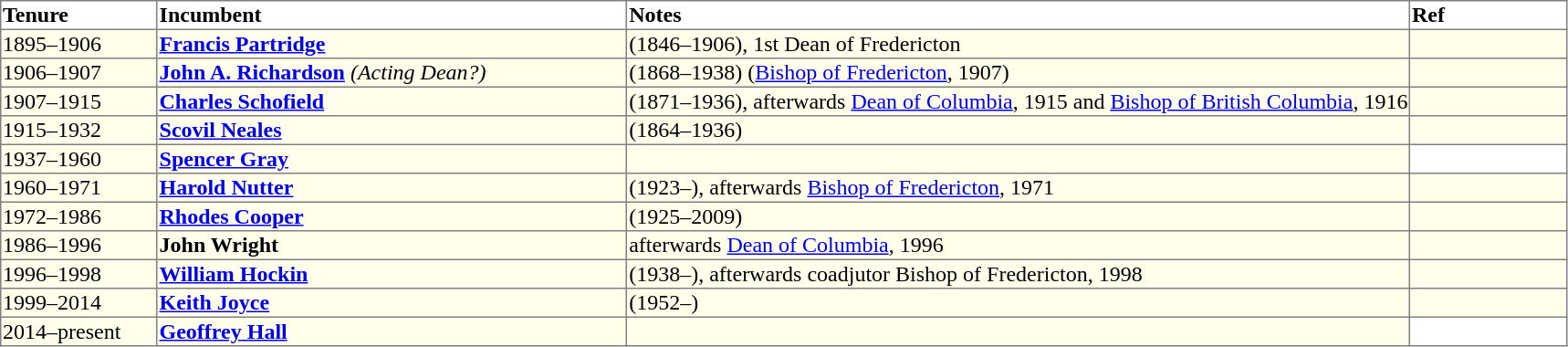<table border=1 style="border-collapse: collapse">
<tr align=left>
<th width="10%">Tenure</th>
<th width="30%">Incumbent</th>
<th width="50%">Notes</th>
<th citation = "10%">Ref</th>
</tr>
<tr valign=top bgcolor="#ffffec">
<td>1895–1906</td>
<td><strong><a href='#'>Francis Partridge</a></strong></td>
<td>(1846–1906), 1st Dean of Fredericton</td>
<td></td>
</tr>
<tr valign=top bgcolor="#ffffec">
<td>1906–1907</td>
<td><strong><a href='#'>John A. Richardson</a></strong> <em>(Acting Dean?)</em></td>
<td>(1868–1938) (<a href='#'>Bishop of Fredericton</a>, 1907)</td>
<td></td>
</tr>
<tr valign=top bgcolor="#ffffec">
<td>1907–1915</td>
<td><strong><a href='#'>Charles Schofield</a></strong></td>
<td>(1871–1936), afterwards <a href='#'>Dean of Columbia</a>, 1915 and <a href='#'>Bishop of British Columbia</a>, 1916</td>
<td></td>
</tr>
<tr valign=top bgcolor="#ffffec">
<td>1915–1932</td>
<td><strong><a href='#'>Scovil Neales</a></strong></td>
<td>(1864–1936)</td>
<td></td>
</tr>
<tr valign=top bgcolor="#ffffec">
<td>1937–1960</td>
<td><strong><a href='#'>Spencer Gray</a></strong></td>
<td></td>
</tr>
<tr valign=top bgcolor="#ffffec">
<td>1960–1971</td>
<td><strong><a href='#'>Harold Nutter</a></strong></td>
<td>(1923–), afterwards <a href='#'>Bishop of Fredericton</a>, 1971</td>
<td></td>
</tr>
<tr valign=top bgcolor="#ffffec">
<td>1972–1986</td>
<td><strong><a href='#'>Rhodes Cooper</a></strong></td>
<td>(1925–2009)</td>
<td></td>
</tr>
<tr valign=top bgcolor="#ffffec">
<td>1986–1996</td>
<td><strong>John Wright</strong></td>
<td>afterwards <a href='#'>Dean of Columbia</a>, 1996</td>
<td></td>
</tr>
<tr valign=top bgcolor="#ffffec">
<td>1996–1998</td>
<td><strong><a href='#'>William Hockin</a></strong></td>
<td>(1938–), afterwards coadjutor Bishop of Fredericton, 1998</td>
<td></td>
</tr>
<tr valign=top bgcolor="#ffffec">
<td>1999–2014</td>
<td><strong><a href='#'>Keith Joyce</a></strong></td>
<td>(1952–)</td>
<td></td>
</tr>
<tr valign=top bgcolor="#ffffec">
<td>2014–present</td>
<td><strong><a href='#'>Geoffrey Hall</a></strong></td>
<td></td>
</tr>
</table>
